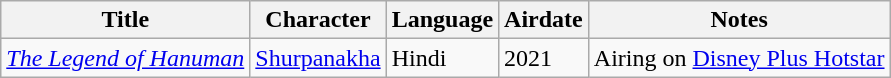<table class="wikitable">
<tr>
<th>Title</th>
<th>Character</th>
<th>Language</th>
<th>Airdate</th>
<th>Notes</th>
</tr>
<tr>
<td><em><a href='#'>The Legend of Hanuman</a></em></td>
<td><a href='#'>Shurpanakha</a></td>
<td>Hindi</td>
<td>2021</td>
<td>Airing on <a href='#'>Disney Plus Hotstar</a></td>
</tr>
</table>
